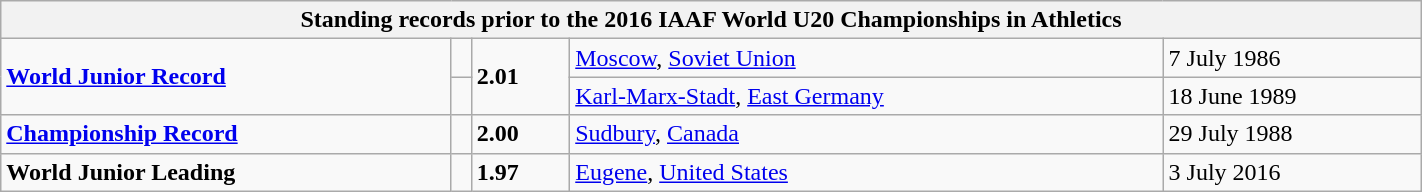<table class="wikitable" width=75%>
<tr>
<th colspan="5">Standing records prior to the 2016 IAAF World U20 Championships in Athletics</th>
</tr>
<tr>
<td rowspan=2><strong><a href='#'>World Junior Record</a></strong></td>
<td></td>
<td rowspan=2><strong>2.01</strong></td>
<td><a href='#'>Moscow</a>, <a href='#'>Soviet Union</a></td>
<td>7 July 1986</td>
</tr>
<tr>
<td></td>
<td><a href='#'>Karl-Marx-Stadt</a>, <a href='#'>East Germany</a></td>
<td>18 June 1989</td>
</tr>
<tr>
<td><strong><a href='#'>Championship Record</a></strong></td>
<td></td>
<td><strong>2.00</strong></td>
<td><a href='#'>Sudbury</a>, <a href='#'>Canada</a></td>
<td>29 July 1988</td>
</tr>
<tr>
<td><strong>World Junior Leading</strong></td>
<td></td>
<td><strong>1.97</strong></td>
<td><a href='#'>Eugene</a>, <a href='#'>United States</a></td>
<td>3 July 2016</td>
</tr>
</table>
